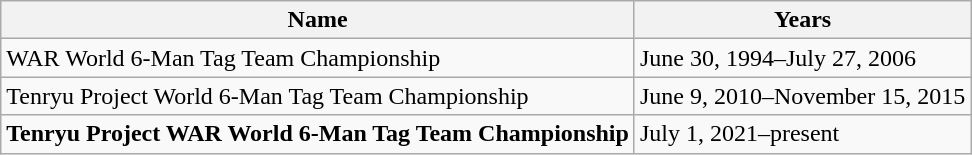<table class="wikitable" border="1">
<tr>
<th>Name</th>
<th>Years</th>
</tr>
<tr>
<td>WAR World 6-Man Tag Team Championship</td>
<td>June 30, 1994–July 27, 2006</td>
</tr>
<tr>
<td>Tenryu Project World 6-Man Tag Team Championship</td>
<td>June 9, 2010–November 15, 2015</td>
</tr>
<tr>
<td><strong>Tenryu Project WAR World 6-Man Tag Team Championship</strong></td>
<td>July 1, 2021–present</td>
</tr>
</table>
